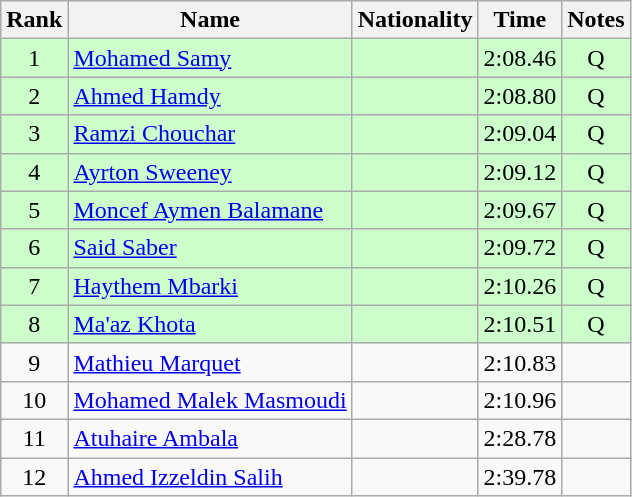<table class="wikitable sortable" style="text-align:center">
<tr>
<th>Rank</th>
<th>Name</th>
<th>Nationality</th>
<th>Time</th>
<th>Notes</th>
</tr>
<tr bgcolor=ccffcc>
<td>1</td>
<td align=left><a href='#'>Mohamed Samy</a></td>
<td align=left></td>
<td>2:08.46</td>
<td>Q</td>
</tr>
<tr bgcolor=ccffcc>
<td>2</td>
<td align=left><a href='#'>Ahmed Hamdy</a></td>
<td align=left></td>
<td>2:08.80</td>
<td>Q</td>
</tr>
<tr bgcolor=ccffcc>
<td>3</td>
<td align=left><a href='#'>Ramzi Chouchar</a></td>
<td align=left></td>
<td>2:09.04</td>
<td>Q</td>
</tr>
<tr bgcolor=ccffcc>
<td>4</td>
<td align=left><a href='#'>Ayrton Sweeney</a></td>
<td align=left></td>
<td>2:09.12</td>
<td>Q</td>
</tr>
<tr bgcolor=ccffcc>
<td>5</td>
<td align=left><a href='#'>Moncef Aymen Balamane</a></td>
<td align=left></td>
<td>2:09.67</td>
<td>Q</td>
</tr>
<tr bgcolor=ccffcc>
<td>6</td>
<td align=left><a href='#'>Said Saber</a></td>
<td align=left></td>
<td>2:09.72</td>
<td>Q</td>
</tr>
<tr bgcolor=ccffcc>
<td>7</td>
<td align=left><a href='#'>Haythem Mbarki</a></td>
<td align=left></td>
<td>2:10.26</td>
<td>Q</td>
</tr>
<tr bgcolor=ccffcc>
<td>8</td>
<td align=left><a href='#'>Ma'az Khota</a></td>
<td align=left></td>
<td>2:10.51</td>
<td>Q</td>
</tr>
<tr>
<td>9</td>
<td align=left><a href='#'>Mathieu Marquet</a></td>
<td align=left></td>
<td>2:10.83</td>
<td></td>
</tr>
<tr>
<td>10</td>
<td align=left><a href='#'>Mohamed Malek Masmoudi</a></td>
<td align=left></td>
<td>2:10.96</td>
<td></td>
</tr>
<tr>
<td>11</td>
<td align=left><a href='#'>Atuhaire Ambala</a></td>
<td align=left></td>
<td>2:28.78</td>
<td></td>
</tr>
<tr>
<td>12</td>
<td align=left><a href='#'>Ahmed Izzeldin Salih</a></td>
<td align=left></td>
<td>2:39.78</td>
<td></td>
</tr>
</table>
